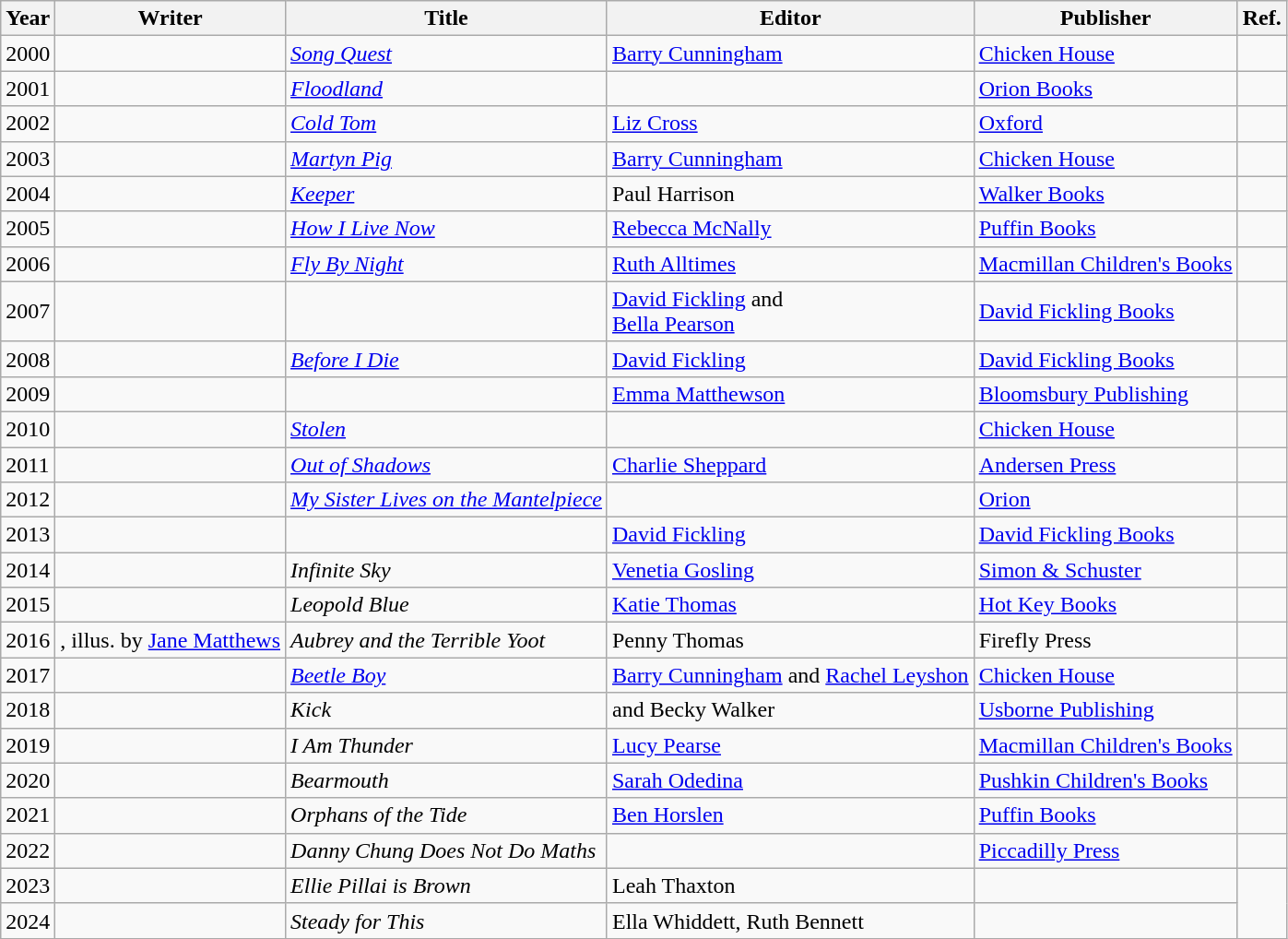<table class="sortable wikitable">
<tr>
<th>Year</th>
<th>Writer</th>
<th>Title</th>
<th>Editor</th>
<th>Publisher</th>
<th>Ref.</th>
</tr>
<tr>
<td>2000</td>
<td></td>
<td><em><a href='#'>Song Quest</a></em></td>
<td><a href='#'>Barry Cunningham</a></td>
<td><a href='#'>Chicken House</a></td>
<td></td>
</tr>
<tr>
<td>2001</td>
<td></td>
<td><em><a href='#'>Floodland</a></em></td>
<td></td>
<td><a href='#'>Orion Books</a></td>
<td></td>
</tr>
<tr>
<td>2002</td>
<td></td>
<td><em><a href='#'>Cold Tom</a></em></td>
<td><a href='#'>Liz Cross</a></td>
<td><a href='#'>Oxford</a></td>
<td></td>
</tr>
<tr>
<td>2003</td>
<td></td>
<td><em><a href='#'>Martyn Pig</a></em></td>
<td><a href='#'>Barry Cunningham</a></td>
<td><a href='#'>Chicken House</a></td>
<td></td>
</tr>
<tr>
<td>2004</td>
<td></td>
<td><em><a href='#'>Keeper</a></em></td>
<td>Paul Harrison</td>
<td><a href='#'>Walker Books</a></td>
<td></td>
</tr>
<tr>
<td>2005</td>
<td></td>
<td><em><a href='#'>How I Live Now</a></em></td>
<td><a href='#'>Rebecca McNally</a></td>
<td><a href='#'>Puffin Books</a></td>
<td></td>
</tr>
<tr>
<td>2006</td>
<td></td>
<td><em><a href='#'>Fly By Night</a></em></td>
<td><a href='#'>Ruth Alltimes</a></td>
<td><a href='#'>Macmillan Children's Books</a></td>
<td></td>
</tr>
<tr>
<td>2007</td>
<td></td>
<td><em></em></td>
<td><a href='#'>David Fickling</a> and <a href='#'><br>Bella Pearson</a></td>
<td><a href='#'>David Fickling Books</a></td>
<td></td>
</tr>
<tr>
<td>2008</td>
<td></td>
<td><em><a href='#'>Before I Die</a></em></td>
<td><a href='#'>David Fickling</a></td>
<td><a href='#'>David Fickling Books</a></td>
<td></td>
</tr>
<tr>
<td>2009</td>
<td></td>
<td></td>
<td><a href='#'>Emma Matthewson</a></td>
<td><a href='#'>Bloomsbury Publishing</a></td>
<td></td>
</tr>
<tr>
<td>2010</td>
<td></td>
<td><em><a href='#'>Stolen</a></em></td>
<td></td>
<td><a href='#'>Chicken House</a></td>
<td></td>
</tr>
<tr>
<td>2011</td>
<td></td>
<td><em><a href='#'>Out of Shadows</a></em></td>
<td><a href='#'>Charlie Sheppard</a></td>
<td><a href='#'>Andersen Press</a></td>
<td></td>
</tr>
<tr>
<td>2012</td>
<td></td>
<td><em><a href='#'>My Sister Lives on the Mantelpiece</a></em></td>
<td></td>
<td><a href='#'>Orion</a></td>
<td></td>
</tr>
<tr>
<td>2013</td>
<td></td>
<td></td>
<td><a href='#'>David Fickling</a></td>
<td><a href='#'>David Fickling Books</a></td>
<td></td>
</tr>
<tr>
<td>2014</td>
<td></td>
<td><em>Infinite Sky</em></td>
<td><a href='#'>Venetia Gosling</a></td>
<td><a href='#'>Simon & Schuster</a></td>
<td></td>
</tr>
<tr>
<td>2015</td>
<td></td>
<td><em>Leopold Blue</em></td>
<td><a href='#'>Katie Thomas</a></td>
<td><a href='#'>Hot Key Books</a></td>
<td></td>
</tr>
<tr>
<td>2016</td>
<td>, illus. by <a href='#'>Jane Matthews</a></td>
<td><em>Aubrey and the Terrible Yoot</em></td>
<td>Penny Thomas</td>
<td>Firefly Press</td>
<td></td>
</tr>
<tr>
<td>2017</td>
<td></td>
<td><em><a href='#'>Beetle Boy</a></em></td>
<td><a href='#'>Barry Cunningham</a> and <a href='#'>Rachel Leyshon</a></td>
<td><a href='#'>Chicken House</a></td>
<td></td>
</tr>
<tr>
<td>2018</td>
<td></td>
<td><em>Kick</em></td>
<td> and Becky Walker</td>
<td><a href='#'>Usborne Publishing</a></td>
<td></td>
</tr>
<tr>
<td>2019</td>
<td></td>
<td><em>I Am Thunder</em></td>
<td><a href='#'>Lucy Pearse</a></td>
<td><a href='#'>Macmillan Children's Books</a></td>
<td></td>
</tr>
<tr>
<td>2020</td>
<td></td>
<td><em>Bearmouth</em></td>
<td><a href='#'>Sarah Odedina</a></td>
<td><a href='#'>Pushkin Children's Books</a></td>
<td></td>
</tr>
<tr>
<td>2021</td>
<td></td>
<td><em>Orphans of the Tide</em></td>
<td><a href='#'>Ben Horslen</a></td>
<td><a href='#'>Puffin Books</a></td>
<td></td>
</tr>
<tr>
<td>2022</td>
<td></td>
<td><em>Danny Chung Does Not Do Maths</em></td>
<td></td>
<td><a href='#'>Piccadilly Press</a></td>
<td></td>
</tr>
<tr>
<td>2023</td>
<td></td>
<td><em>Ellie Pillai is Brown</em></td>
<td>Leah Thaxton</td>
<td></td>
</tr>
<tr>
<td>2024</td>
<td></td>
<td><em>Steady for This</em></td>
<td>Ella Whiddett, Ruth Bennett</td>
<td></td>
</tr>
<tr>
</tr>
</table>
